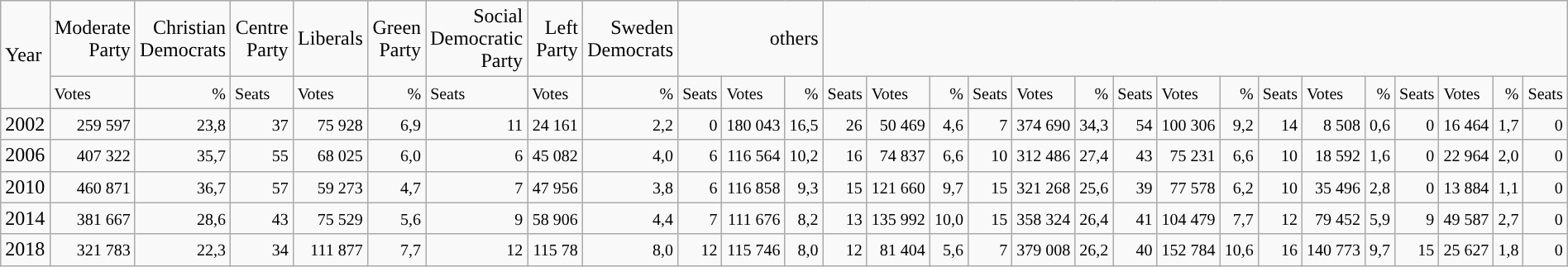<table class="wikitable" style="margin:auto;">
<tr style="text-align: right;">
<td style="text-align: left; width: 50px;" rowspan="2">Year</td>
<td style="width: 80px; background: ">Moderate Party</td>
<td style="width: 80px; background: ">Christian Democrats</td>
<td style="width: 80px; background: ">Centre Party</td>
<td style="width: 80px; background: ">Liberals</td>
<td style="width: 80px; background: ">Green Party</td>
<td style="width: 80px; background: ">Social Democratic Party</td>
<td style="width: 80px; background: ">Left Party</td>
<td style="width: 80px; background: ">Sweden Democrats</td>
<td style="width: 80px;" colspan="3">others</td>
</tr>
<tr>
<td><small>Votes</small></td>
<td ALIGN="right"><small>%</small></td>
<td><small>Seats</small></td>
<td><small>Votes</small></td>
<td ALIGN="right"><small>%</small></td>
<td><small>Seats</small></td>
<td><small>Votes</small></td>
<td ALIGN="right"><small>%</small></td>
<td><small>Seats</small></td>
<td><small>Votes</small></td>
<td ALIGN="right"><small>%</small></td>
<td><small>Seats</small></td>
<td><small>Votes</small></td>
<td ALIGN="right"><small>%</small></td>
<td><small>Seats</small></td>
<td><small>Votes</small></td>
<td ALIGN="right"><small>%</small></td>
<td><small>Seats</small></td>
<td><small>Votes</small></td>
<td ALIGN="right"><small>%</small></td>
<td><small>Seats</small></td>
<td><small>Votes</small></td>
<td ALIGN="right"><small>%</small></td>
<td><small>Seats</small></td>
<td><small>Votes</small></td>
<td ALIGN="right"><small>%</small></td>
<td><small>Seats</small></td>
</tr>
<tr style="text-align: right;">
<td style="text-align: left;">2002</td>
<td><small>259 597</small></td>
<td><small>23,8</small></td>
<td><small>37</small></td>
<td><small>75 928</small></td>
<td><small>6,9</small></td>
<td><small>11</small></td>
<td><small>24 161</small></td>
<td><small>2,2</small></td>
<td><small>0</small></td>
<td><small>180 043</small></td>
<td><small>16,5</small></td>
<td><small>26</small></td>
<td><small>50 469</small></td>
<td><small>4,6</small></td>
<td><small>7</small></td>
<td><small>374 690</small></td>
<td><small>34,3</small></td>
<td><small>54</small></td>
<td><small>100 306</small></td>
<td><small>9,2</small></td>
<td><small>14</small></td>
<td><small>8 508</small></td>
<td><small>0,6</small></td>
<td><small>0</small></td>
<td><small>16 464</small></td>
<td><small>1,7</small></td>
<td><small>0</small></td>
</tr>
<tr style="text-align: right;">
<td style="text-align: left;">2006</td>
<td><small>407 322</small></td>
<td><small>35,7</small></td>
<td><small>55</small></td>
<td><small>68 025</small></td>
<td><small>6,0</small></td>
<td><small>6</small></td>
<td><small>45 082</small></td>
<td><small>4,0</small></td>
<td><small>6</small></td>
<td><small>116 564</small></td>
<td><small>10,2</small></td>
<td><small>16</small></td>
<td><small>74 837</small></td>
<td><small>6,6</small></td>
<td><small>10</small></td>
<td><small>312 486</small></td>
<td><small>27,4</small></td>
<td><small>43</small></td>
<td><small>75 231</small></td>
<td><small>6,6</small></td>
<td><small>10</small></td>
<td><small>18 592</small></td>
<td><small>1,6</small></td>
<td><small>0</small></td>
<td><small>22 964</small></td>
<td><small>2,0</small></td>
<td><small>0</small></td>
</tr>
<tr style="text-align: right;">
<td style="text-align: left;">2010</td>
<td><small>460 871</small></td>
<td><small>36,7</small></td>
<td><small>57</small></td>
<td><small>59 273</small></td>
<td><small>4,7</small></td>
<td><small>7</small></td>
<td><small>47 956</small></td>
<td><small>3,8</small></td>
<td><small>6</small></td>
<td><small>116 858</small></td>
<td><small>9,3</small></td>
<td><small>15</small></td>
<td><small>121 660</small></td>
<td><small>9,7</small></td>
<td><small>15</small></td>
<td><small>321 268</small></td>
<td><small>25,6</small></td>
<td><small>39</small></td>
<td><small>77 578</small></td>
<td><small>6,2</small></td>
<td><small>10</small></td>
<td><small>35 496</small></td>
<td><small>2,8</small></td>
<td><small>0</small></td>
<td><small>13 884</small></td>
<td><small>1,1</small></td>
<td><small>0</small></td>
</tr>
<tr style="text-align: right;">
<td style="text-align: left;">2014</td>
<td><small>381 667</small></td>
<td><small>28,6</small></td>
<td><small>43</small></td>
<td><small>75 529</small></td>
<td><small>5,6</small></td>
<td><small>9</small></td>
<td><small>58 906</small></td>
<td><small>4,4</small></td>
<td><small>7</small></td>
<td><small>111 676</small></td>
<td><small>8,2</small></td>
<td><small>13</small></td>
<td><small>135 992</small></td>
<td><small>10,0</small></td>
<td><small>15</small></td>
<td><small>358 324</small></td>
<td><small>26,4</small></td>
<td><small>41</small></td>
<td><small>104 479</small></td>
<td><small>7,7</small></td>
<td><small>12</small></td>
<td><small>79 452</small></td>
<td><small>5,9</small></td>
<td><small>9</small></td>
<td><small>49 587</small></td>
<td><small>2,7</small></td>
<td><small>0</small></td>
</tr>
<tr style="text-align: right;">
<td style="text-align: left;">2018</td>
<td><small>321 783</small></td>
<td><small>22,3</small></td>
<td><small>34</small></td>
<td><small>111 877</small></td>
<td><small>7,7</small></td>
<td><small>12</small></td>
<td><small>115 78</small></td>
<td><small>8,0</small></td>
<td><small>12</small></td>
<td><small>115 746</small></td>
<td><small>8,0</small></td>
<td><small>12</small></td>
<td><small>81 404</small></td>
<td><small>5,6</small></td>
<td><small>7</small></td>
<td><small>379 008</small></td>
<td><small>26,2</small></td>
<td><small>40</small></td>
<td><small>152 784</small></td>
<td><small>10,6</small></td>
<td><small>16</small></td>
<td><small>140 773</small></td>
<td><small>9,7</small></td>
<td><small>15</small></td>
<td><small>25 627</small></td>
<td><small>1,8</small></td>
<td><small>0</small></td>
</tr>
</table>
